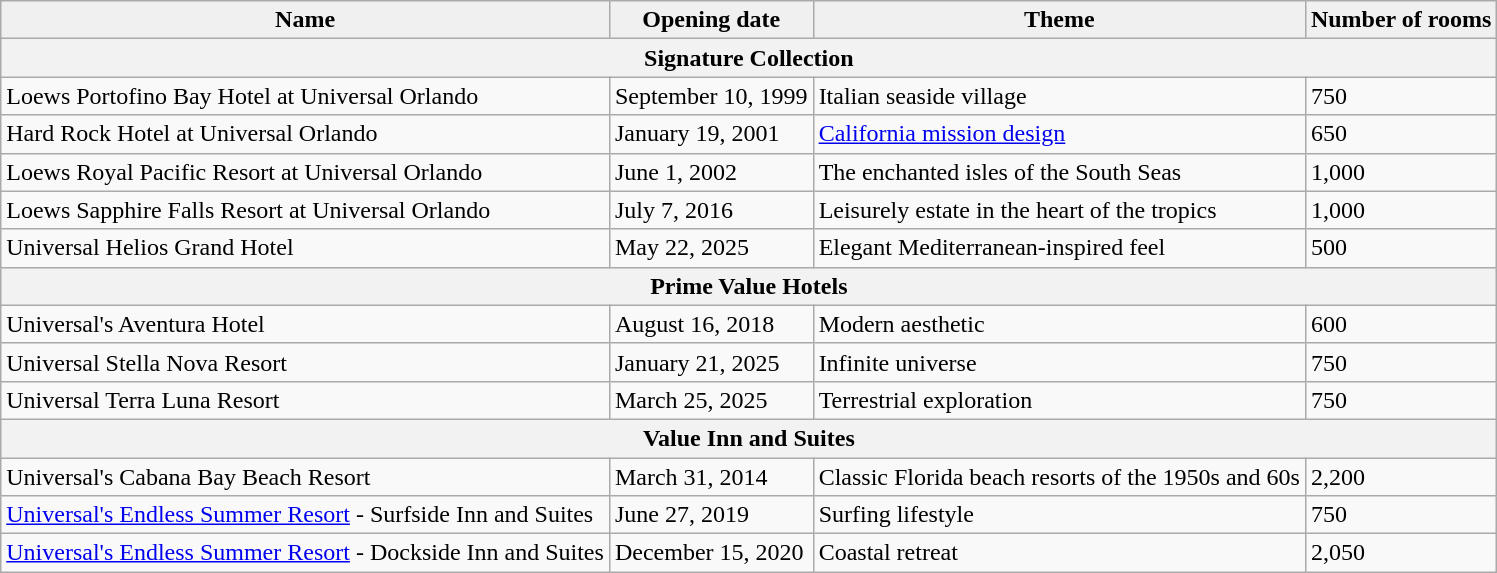<table class="wikitable sortable">
<tr – style="text-align:center; background:#ececec; background:#f0f0f0;">
<td><strong>Name</strong></td>
<td><strong>Opening date</strong></td>
<td><strong>Theme</strong></td>
<td><strong>Number of rooms</strong></td>
</tr>
<tr>
<th colspan="4">Signature Collection</th>
</tr>
<tr>
<td>Loews Portofino Bay Hotel at Universal Orlando</td>
<td>September 10, 1999</td>
<td>Italian seaside village</td>
<td>750</td>
</tr>
<tr>
<td>Hard Rock Hotel at Universal Orlando</td>
<td>January 19, 2001</td>
<td><a href='#'>California mission design</a></td>
<td>650</td>
</tr>
<tr>
<td>Loews Royal Pacific Resort at Universal Orlando</td>
<td>June 1, 2002</td>
<td>The enchanted isles of the South Seas</td>
<td>1,000</td>
</tr>
<tr>
<td>Loews Sapphire Falls Resort at Universal Orlando</td>
<td>July 7, 2016</td>
<td>Leisurely estate in the heart of the tropics</td>
<td>1,000</td>
</tr>
<tr>
<td>Universal Helios Grand Hotel</td>
<td>May 22, 2025</td>
<td>Elegant Mediterranean-inspired feel</td>
<td>500</td>
</tr>
<tr>
<th colspan="4">Prime Value Hotels</th>
</tr>
<tr>
<td>Universal's Aventura Hotel</td>
<td>August 16, 2018</td>
<td>Modern aesthetic</td>
<td>600</td>
</tr>
<tr>
<td>Universal Stella Nova Resort</td>
<td>January 21, 2025</td>
<td>Infinite universe</td>
<td>750</td>
</tr>
<tr>
<td>Universal Terra Luna Resort</td>
<td>March 25, 2025</td>
<td>Terrestrial exploration</td>
<td>750</td>
</tr>
<tr>
<th colspan="4">Value Inn and Suites</th>
</tr>
<tr>
<td>Universal's Cabana Bay Beach Resort</td>
<td>March 31, 2014</td>
<td>Classic Florida beach resorts of the 1950s and 60s</td>
<td>2,200</td>
</tr>
<tr>
<td><a href='#'>Universal's Endless Summer Resort</a> - Surfside Inn and Suites</td>
<td>June 27, 2019</td>
<td>Surfing lifestyle</td>
<td>750</td>
</tr>
<tr>
<td><a href='#'>Universal's Endless Summer Resort</a> - Dockside Inn and Suites</td>
<td>December 15, 2020</td>
<td>Coastal retreat</td>
<td>2,050</td>
</tr>
</table>
